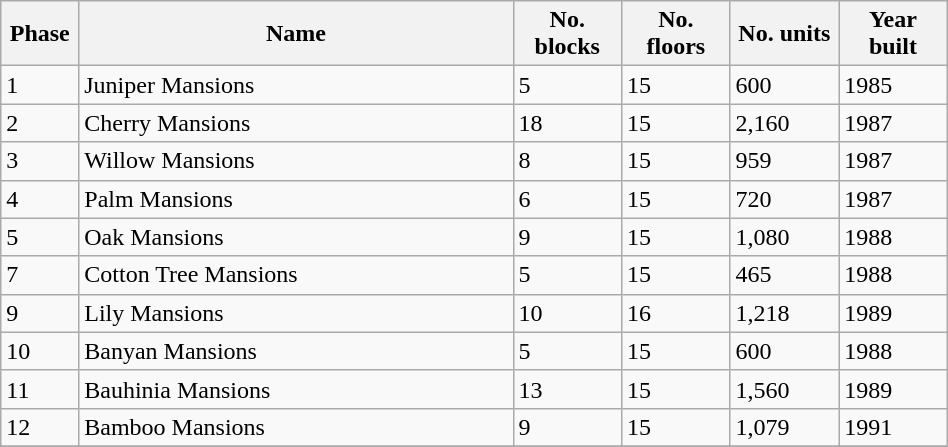<table class="wikitable sortable" style="width:50%">
<tr>
<th width="5%">Phase</th>
<th width="40%">Name</th>
<th width="10%">No. blocks</th>
<th width="10%">No. floors</th>
<th width="10%">No. units</th>
<th width="10%">Year built</th>
</tr>
<tr>
<td>1</td>
<td>Juniper Mansions</td>
<td>5</td>
<td>15</td>
<td>600</td>
<td>1985</td>
</tr>
<tr>
<td>2</td>
<td>Cherry Mansions</td>
<td>18</td>
<td>15</td>
<td>2,160</td>
<td>1987</td>
</tr>
<tr>
<td>3</td>
<td>Willow Mansions</td>
<td>8</td>
<td>15</td>
<td>959</td>
<td>1987</td>
</tr>
<tr>
<td>4</td>
<td>Palm Mansions</td>
<td>6</td>
<td>15</td>
<td>720</td>
<td>1987</td>
</tr>
<tr>
<td>5</td>
<td>Oak Mansions</td>
<td>9</td>
<td>15</td>
<td>1,080</td>
<td>1988</td>
</tr>
<tr>
<td>7</td>
<td>Cotton Tree Mansions</td>
<td>5</td>
<td>15</td>
<td>465</td>
<td>1988</td>
</tr>
<tr>
<td>9</td>
<td>Lily Mansions</td>
<td>10</td>
<td>16</td>
<td>1,218</td>
<td>1989</td>
</tr>
<tr>
<td>10</td>
<td>Banyan Mansions</td>
<td>5</td>
<td>15</td>
<td>600</td>
<td>1988</td>
</tr>
<tr>
<td>11</td>
<td>Bauhinia Mansions</td>
<td>13</td>
<td>15</td>
<td>1,560</td>
<td>1989</td>
</tr>
<tr>
<td>12</td>
<td>Bamboo Mansions</td>
<td>9</td>
<td>15</td>
<td>1,079</td>
<td>1991</td>
</tr>
<tr>
</tr>
</table>
